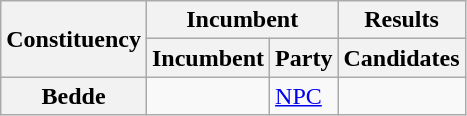<table class="wikitable sortable">
<tr>
<th rowspan="2">Constituency</th>
<th colspan="2">Incumbent</th>
<th>Results</th>
</tr>
<tr valign="bottom">
<th>Incumbent</th>
<th>Party</th>
<th>Candidates</th>
</tr>
<tr>
<th>Bedde</th>
<td></td>
<td><a href='#'>NPC</a></td>
<td nowrap=""></td>
</tr>
</table>
